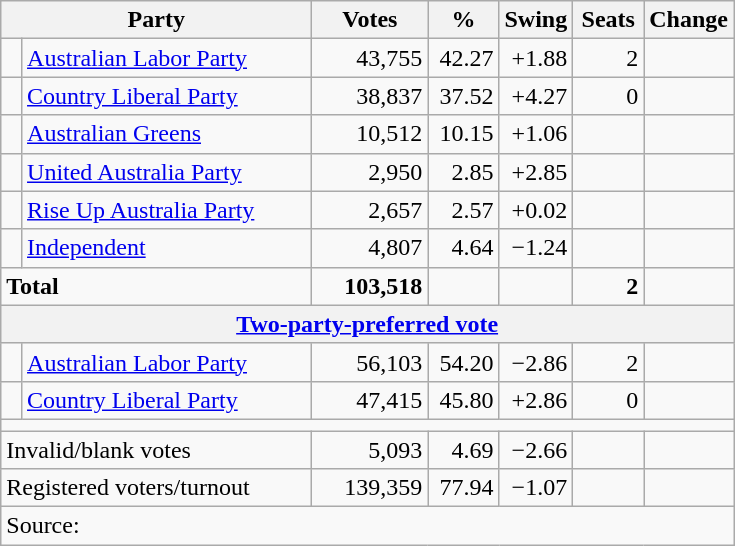<table class="wikitable">
<tr>
<th style="width:200px" colspan=2>Party</th>
<th style="width:70px; text-align:center;">Votes</th>
<th style="width:40px; text-align:center;">%</th>
<th style="width:40px; text-align:center;">Swing</th>
<th style="width:40px; text-align:center;">Seats</th>
<th style="width:40px; text-align:center;">Change</th>
</tr>
<tr>
<td> </td>
<td><a href='#'>Australian Labor Party</a></td>
<td align=right>43,755</td>
<td align=right>42.27</td>
<td align=right>+1.88</td>
<td align=right>2</td>
<td align=right></td>
</tr>
<tr>
<td> </td>
<td><a href='#'>Country Liberal Party</a></td>
<td align=right>38,837</td>
<td align=right>37.52</td>
<td align=right>+4.27</td>
<td align=right>0</td>
<td align=right></td>
</tr>
<tr>
<td> </td>
<td><a href='#'>Australian Greens</a></td>
<td align=right>10,512</td>
<td align=right>10.15</td>
<td align=right>+1.06</td>
<td align=right></td>
<td align=right></td>
</tr>
<tr>
<td> </td>
<td><a href='#'>United Australia Party</a></td>
<td align=right>2,950</td>
<td align=right>2.85</td>
<td align=right>+2.85</td>
<td align=right></td>
<td align=right></td>
</tr>
<tr>
<td> </td>
<td><a href='#'>Rise Up Australia Party</a></td>
<td align=right>2,657</td>
<td align=right>2.57</td>
<td align=right>+0.02</td>
<td align=right></td>
<td align=right></td>
</tr>
<tr>
<td> </td>
<td><a href='#'>Independent</a></td>
<td align=right>4,807</td>
<td align=right>4.64</td>
<td align=right>−1.24</td>
<td align=right></td>
<td align=right></td>
</tr>
<tr>
<td align=left colspan=2><strong>Total</strong></td>
<td align=right><strong>103,518</strong></td>
<td align=right></td>
<td align=right></td>
<td align=right><strong>2</strong></td>
<td align=right></td>
</tr>
<tr>
<th colspan="7"><a href='#'>Two-party-preferred vote</a></th>
</tr>
<tr>
<td> </td>
<td style="text-align:left;"><a href='#'>Australian Labor Party</a></td>
<td align=right>56,103</td>
<td align=right>54.20</td>
<td align=right>−2.86</td>
<td align=right>2</td>
<td align=right></td>
</tr>
<tr>
<td> </td>
<td style="text-align:left;"><a href='#'>Country Liberal Party</a></td>
<td align=right>47,415</td>
<td align=right>45.80</td>
<td align=right>+2.86</td>
<td align=right>0</td>
<td align=right></td>
</tr>
<tr>
<td colspan="7"></td>
</tr>
<tr>
<td align=left colspan=2>Invalid/blank votes</td>
<td align=right>5,093</td>
<td align=right>4.69</td>
<td align=right>−2.66</td>
<td></td>
<td></td>
</tr>
<tr>
<td align=left colspan=2>Registered voters/turnout</td>
<td align=right>139,359</td>
<td align=right>77.94</td>
<td align=right>−1.07</td>
<td></td>
<td></td>
</tr>
<tr>
<td align=left colspan=7>Source: </td>
</tr>
</table>
